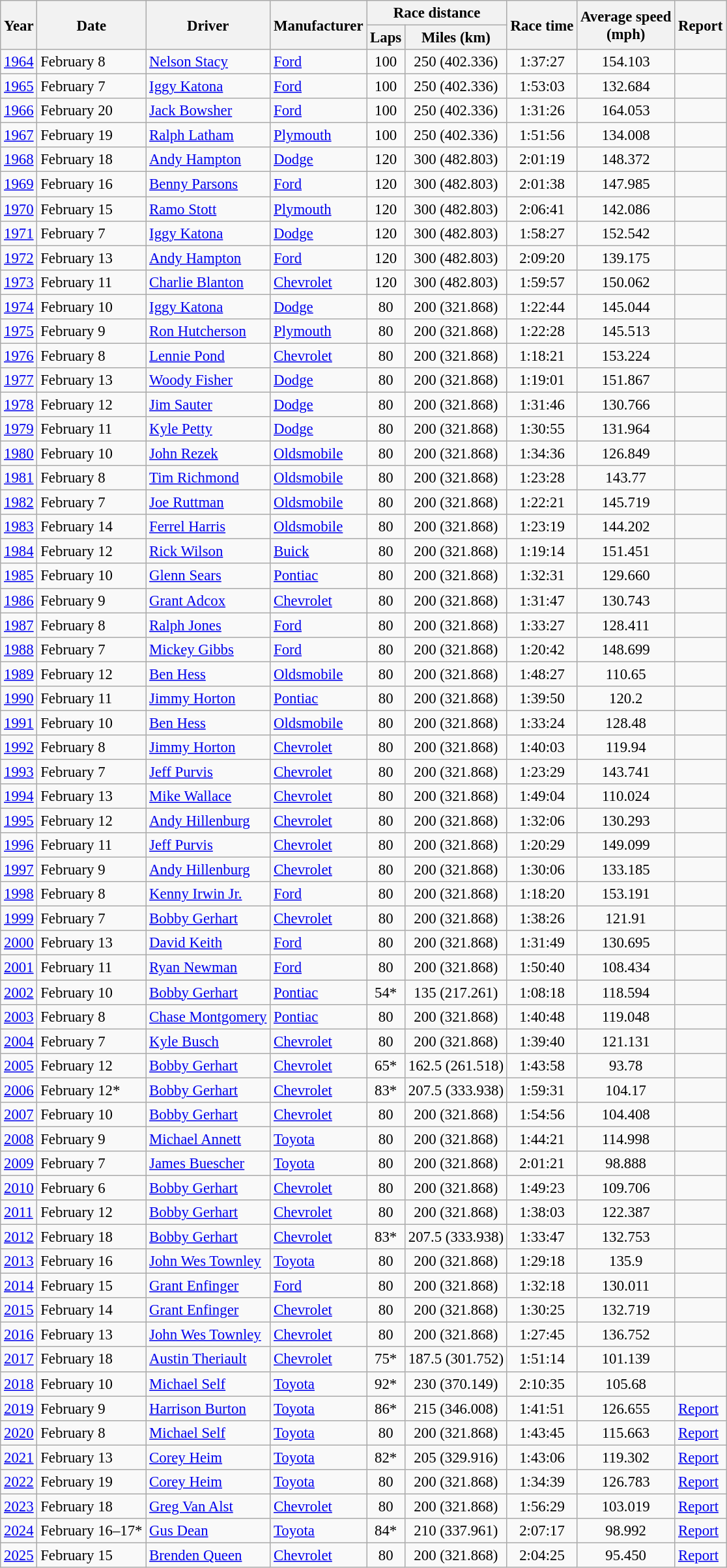<table class="wikitable" style="font-size: 95%;">
<tr>
<th rowspan="2">Year</th>
<th rowspan="2">Date</th>
<th rowspan="2">Driver</th>
<th rowspan="2">Manufacturer</th>
<th colspan="2">Race distance</th>
<th rowspan="2">Race time</th>
<th rowspan="2">Average speed<br>(mph)</th>
<th rowspan="2">Report</th>
</tr>
<tr>
<th>Laps</th>
<th>Miles (km)</th>
</tr>
<tr>
<td><a href='#'>1964</a></td>
<td>February 8</td>
<td><a href='#'>Nelson Stacy</a></td>
<td><a href='#'>Ford</a></td>
<td align="center">100</td>
<td align="center">250 (402.336)</td>
<td align="center">1:37:27</td>
<td align="center">154.103</td>
<td></td>
</tr>
<tr>
<td><a href='#'>1965</a></td>
<td>February 7</td>
<td><a href='#'>Iggy Katona</a></td>
<td><a href='#'>Ford</a></td>
<td align="center">100</td>
<td align="center">250 (402.336)</td>
<td align="center">1:53:03</td>
<td align="center">132.684</td>
<td></td>
</tr>
<tr>
<td><a href='#'>1966</a></td>
<td>February 20</td>
<td><a href='#'>Jack Bowsher</a></td>
<td><a href='#'>Ford</a></td>
<td align="center">100</td>
<td align="center">250 (402.336)</td>
<td align="center">1:31:26</td>
<td align="center">164.053</td>
<td></td>
</tr>
<tr>
<td><a href='#'>1967</a></td>
<td>February 19</td>
<td><a href='#'>Ralph Latham</a></td>
<td><a href='#'>Plymouth</a></td>
<td align="center">100</td>
<td align="center">250 (402.336)</td>
<td align="center">1:51:56</td>
<td align="center">134.008</td>
<td></td>
</tr>
<tr>
<td><a href='#'>1968</a></td>
<td>February 18</td>
<td><a href='#'>Andy Hampton</a></td>
<td><a href='#'>Dodge</a></td>
<td align="center">120</td>
<td align="center">300 (482.803)</td>
<td align="center">2:01:19</td>
<td align="center">148.372</td>
<td></td>
</tr>
<tr>
<td><a href='#'>1969</a></td>
<td>February 16</td>
<td><a href='#'>Benny Parsons</a></td>
<td><a href='#'>Ford</a></td>
<td align="center">120</td>
<td align="center">300 (482.803)</td>
<td align="center">2:01:38</td>
<td align="center">147.985</td>
<td></td>
</tr>
<tr>
<td><a href='#'>1970</a></td>
<td>February 15</td>
<td><a href='#'>Ramo Stott</a></td>
<td><a href='#'>Plymouth</a></td>
<td align="center">120</td>
<td align="center">300 (482.803)</td>
<td align="center">2:06:41</td>
<td align="center">142.086</td>
<td></td>
</tr>
<tr>
<td><a href='#'>1971</a></td>
<td>February 7</td>
<td><a href='#'>Iggy Katona</a></td>
<td><a href='#'>Dodge</a></td>
<td align="center">120</td>
<td align="center">300 (482.803)</td>
<td align="center">1:58:27</td>
<td align="center">152.542</td>
<td></td>
</tr>
<tr>
<td><a href='#'>1972</a></td>
<td>February 13</td>
<td><a href='#'>Andy Hampton</a></td>
<td><a href='#'>Ford</a></td>
<td align="center">120</td>
<td align="center">300 (482.803)</td>
<td align="center">2:09:20</td>
<td align="center">139.175</td>
<td></td>
</tr>
<tr>
<td><a href='#'>1973</a></td>
<td>February 11</td>
<td><a href='#'>Charlie Blanton</a></td>
<td><a href='#'>Chevrolet</a></td>
<td align="center">120</td>
<td align="center">300 (482.803)</td>
<td align="center">1:59:57</td>
<td align="center">150.062</td>
<td></td>
</tr>
<tr>
<td><a href='#'>1974</a></td>
<td>February 10</td>
<td><a href='#'>Iggy Katona</a></td>
<td><a href='#'>Dodge</a></td>
<td align="center">80</td>
<td align="center">200 (321.868)</td>
<td align="center">1:22:44</td>
<td align="center">145.044</td>
<td></td>
</tr>
<tr>
<td><a href='#'>1975</a></td>
<td>February 9</td>
<td><a href='#'>Ron Hutcherson</a></td>
<td><a href='#'>Plymouth</a></td>
<td align="center">80</td>
<td align="center">200 (321.868)</td>
<td align="center">1:22:28</td>
<td align="center">145.513</td>
<td></td>
</tr>
<tr>
<td><a href='#'>1976</a></td>
<td>February 8</td>
<td><a href='#'>Lennie Pond</a></td>
<td><a href='#'>Chevrolet</a></td>
<td align="center">80</td>
<td align="center">200 (321.868)</td>
<td align="center">1:18:21</td>
<td align="center">153.224</td>
<td></td>
</tr>
<tr>
<td><a href='#'>1977</a></td>
<td>February 13</td>
<td><a href='#'>Woody Fisher</a></td>
<td><a href='#'>Dodge</a></td>
<td align="center">80</td>
<td align="center">200 (321.868)</td>
<td align="center">1:19:01</td>
<td align="center">151.867</td>
<td></td>
</tr>
<tr>
<td><a href='#'>1978</a></td>
<td>February 12</td>
<td><a href='#'>Jim Sauter</a></td>
<td><a href='#'>Dodge</a></td>
<td align="center">80</td>
<td align="center">200 (321.868)</td>
<td align="center">1:31:46</td>
<td align="center">130.766</td>
<td></td>
</tr>
<tr>
<td><a href='#'>1979</a></td>
<td>February 11</td>
<td><a href='#'>Kyle Petty</a></td>
<td><a href='#'>Dodge</a></td>
<td align="center">80</td>
<td align="center">200 (321.868)</td>
<td align="center">1:30:55</td>
<td align="center">131.964</td>
<td></td>
</tr>
<tr>
<td><a href='#'>1980</a></td>
<td>February 10</td>
<td><a href='#'>John Rezek</a></td>
<td><a href='#'>Oldsmobile</a></td>
<td align="center">80</td>
<td align="center">200 (321.868)</td>
<td align="center">1:34:36</td>
<td align="center">126.849</td>
<td></td>
</tr>
<tr>
<td><a href='#'>1981</a></td>
<td>February 8</td>
<td><a href='#'>Tim Richmond</a></td>
<td><a href='#'>Oldsmobile</a></td>
<td align="center">80</td>
<td align="center">200 (321.868)</td>
<td align="center">1:23:28</td>
<td align="center">143.77</td>
<td></td>
</tr>
<tr>
<td><a href='#'>1982</a></td>
<td>February 7</td>
<td><a href='#'>Joe Ruttman</a></td>
<td><a href='#'>Oldsmobile</a></td>
<td align="center">80</td>
<td align="center">200 (321.868)</td>
<td align="center">1:22:21</td>
<td align="center">145.719</td>
<td></td>
</tr>
<tr>
<td><a href='#'>1983</a></td>
<td>February 14</td>
<td><a href='#'>Ferrel Harris</a></td>
<td><a href='#'>Oldsmobile</a></td>
<td align="center">80</td>
<td align="center">200 (321.868)</td>
<td align="center">1:23:19</td>
<td align="center">144.202</td>
<td></td>
</tr>
<tr>
<td><a href='#'>1984</a></td>
<td>February 12</td>
<td><a href='#'>Rick Wilson</a></td>
<td><a href='#'>Buick</a></td>
<td align="center">80</td>
<td align="center">200 (321.868)</td>
<td align="center">1:19:14</td>
<td align="center">151.451</td>
<td></td>
</tr>
<tr>
<td><a href='#'>1985</a></td>
<td>February 10</td>
<td><a href='#'>Glenn Sears</a></td>
<td><a href='#'>Pontiac</a></td>
<td align="center">80</td>
<td align="center">200 (321.868)</td>
<td align="center">1:32:31</td>
<td align="center">129.660</td>
<td></td>
</tr>
<tr>
<td><a href='#'>1986</a></td>
<td>February 9</td>
<td><a href='#'>Grant Adcox</a></td>
<td><a href='#'>Chevrolet</a></td>
<td align="center">80</td>
<td align="center">200 (321.868)</td>
<td align="center">1:31:47</td>
<td align="center">130.743</td>
<td></td>
</tr>
<tr>
<td><a href='#'>1987</a></td>
<td>February 8</td>
<td><a href='#'>Ralph Jones</a></td>
<td><a href='#'>Ford</a></td>
<td align="center">80</td>
<td align="center">200 (321.868)</td>
<td align="center">1:33:27</td>
<td align="center">128.411</td>
<td></td>
</tr>
<tr>
<td><a href='#'>1988</a></td>
<td>February 7</td>
<td><a href='#'>Mickey Gibbs</a></td>
<td><a href='#'>Ford</a></td>
<td align="center">80</td>
<td align="center">200 (321.868)</td>
<td align="center">1:20:42</td>
<td align="center">148.699</td>
<td></td>
</tr>
<tr>
<td><a href='#'>1989</a></td>
<td>February 12</td>
<td><a href='#'>Ben Hess</a></td>
<td><a href='#'>Oldsmobile</a></td>
<td align="center">80</td>
<td align="center">200 (321.868)</td>
<td align="center">1:48:27</td>
<td align="center">110.65</td>
<td></td>
</tr>
<tr>
<td><a href='#'>1990</a></td>
<td>February 11</td>
<td><a href='#'>Jimmy Horton</a></td>
<td><a href='#'>Pontiac</a></td>
<td align="center">80</td>
<td align="center">200 (321.868)</td>
<td align="center">1:39:50</td>
<td align="center">120.2</td>
<td></td>
</tr>
<tr>
<td><a href='#'>1991</a></td>
<td>February 10</td>
<td><a href='#'>Ben Hess</a></td>
<td><a href='#'>Oldsmobile</a></td>
<td align="center">80</td>
<td align="center">200 (321.868)</td>
<td align="center">1:33:24</td>
<td align="center">128.48</td>
<td></td>
</tr>
<tr>
<td><a href='#'>1992</a></td>
<td>February 8</td>
<td><a href='#'>Jimmy Horton</a></td>
<td><a href='#'>Chevrolet</a></td>
<td align="center">80</td>
<td align="center">200 (321.868)</td>
<td align="center">1:40:03</td>
<td align="center">119.94</td>
<td></td>
</tr>
<tr>
<td><a href='#'>1993</a></td>
<td>February 7</td>
<td><a href='#'>Jeff Purvis</a></td>
<td><a href='#'>Chevrolet</a></td>
<td align="center">80</td>
<td align="center">200 (321.868)</td>
<td align="center">1:23:29</td>
<td align="center">143.741</td>
<td></td>
</tr>
<tr>
<td><a href='#'>1994</a></td>
<td>February 13</td>
<td><a href='#'>Mike Wallace</a></td>
<td><a href='#'>Chevrolet</a></td>
<td align="center">80</td>
<td align="center">200 (321.868)</td>
<td align="center">1:49:04</td>
<td align="center">110.024</td>
<td></td>
</tr>
<tr>
<td><a href='#'>1995</a></td>
<td>February 12</td>
<td><a href='#'>Andy Hillenburg</a></td>
<td><a href='#'>Chevrolet</a></td>
<td align="center">80</td>
<td align="center">200 (321.868)</td>
<td align="center">1:32:06</td>
<td align="center">130.293</td>
<td></td>
</tr>
<tr>
<td><a href='#'>1996</a></td>
<td>February 11</td>
<td><a href='#'>Jeff Purvis</a></td>
<td><a href='#'>Chevrolet</a></td>
<td align="center">80</td>
<td align="center">200 (321.868)</td>
<td align="center">1:20:29</td>
<td align="center">149.099</td>
<td></td>
</tr>
<tr>
<td><a href='#'>1997</a></td>
<td>February 9</td>
<td><a href='#'>Andy Hillenburg</a></td>
<td><a href='#'>Chevrolet</a></td>
<td align="center">80</td>
<td align="center">200 (321.868)</td>
<td align="center">1:30:06</td>
<td align="center">133.185</td>
<td></td>
</tr>
<tr>
<td><a href='#'>1998</a></td>
<td>February 8</td>
<td><a href='#'>Kenny Irwin Jr.</a></td>
<td><a href='#'>Ford</a></td>
<td align="center">80</td>
<td align="center">200 (321.868)</td>
<td align="center">1:18:20</td>
<td align="center">153.191</td>
<td></td>
</tr>
<tr>
<td><a href='#'>1999</a></td>
<td>February 7</td>
<td><a href='#'>Bobby Gerhart</a></td>
<td><a href='#'>Chevrolet</a></td>
<td align="center">80</td>
<td align="center">200 (321.868)</td>
<td align="center">1:38:26</td>
<td align="center">121.91</td>
<td></td>
</tr>
<tr>
<td><a href='#'>2000</a></td>
<td>February 13</td>
<td><a href='#'>David Keith</a></td>
<td><a href='#'>Ford</a></td>
<td align="center">80</td>
<td align="center">200 (321.868)</td>
<td align="center">1:31:49</td>
<td align="center">130.695</td>
<td></td>
</tr>
<tr>
<td><a href='#'>2001</a></td>
<td>February 11</td>
<td><a href='#'>Ryan Newman</a></td>
<td><a href='#'>Ford</a></td>
<td align="center">80</td>
<td align="center">200 (321.868)</td>
<td align="center">1:50:40</td>
<td align="center">108.434</td>
<td></td>
</tr>
<tr>
<td><a href='#'>2002</a></td>
<td>February 10</td>
<td><a href='#'>Bobby Gerhart</a></td>
<td><a href='#'>Pontiac</a></td>
<td align="center">54*</td>
<td align="center">135 (217.261)</td>
<td align="center">1:08:18</td>
<td align="center">118.594</td>
<td></td>
</tr>
<tr>
<td><a href='#'>2003</a></td>
<td>February 8</td>
<td><a href='#'>Chase Montgomery</a></td>
<td><a href='#'>Pontiac</a></td>
<td align="center">80</td>
<td align="center">200 (321.868)</td>
<td align="center">1:40:48</td>
<td align="center">119.048</td>
<td></td>
</tr>
<tr>
<td><a href='#'>2004</a></td>
<td>February 7</td>
<td><a href='#'>Kyle Busch</a></td>
<td><a href='#'>Chevrolet</a></td>
<td align="center">80</td>
<td align="center">200 (321.868)</td>
<td align="center">1:39:40</td>
<td align="center">121.131</td>
<td></td>
</tr>
<tr>
<td><a href='#'>2005</a></td>
<td>February 12</td>
<td><a href='#'>Bobby Gerhart</a></td>
<td><a href='#'>Chevrolet</a></td>
<td align="center">65*</td>
<td align="center">162.5 (261.518)</td>
<td align="center">1:43:58</td>
<td align="center">93.78</td>
<td></td>
</tr>
<tr>
<td><a href='#'>2006</a></td>
<td>February 12*</td>
<td><a href='#'>Bobby Gerhart</a></td>
<td><a href='#'>Chevrolet</a></td>
<td align="center">83*</td>
<td align="center">207.5 (333.938)</td>
<td align="center">1:59:31</td>
<td align="center">104.17</td>
<td></td>
</tr>
<tr>
<td><a href='#'>2007</a></td>
<td>February 10</td>
<td><a href='#'>Bobby Gerhart</a></td>
<td><a href='#'>Chevrolet</a></td>
<td align="center">80</td>
<td align="center">200 (321.868)</td>
<td align="center">1:54:56</td>
<td align="center">104.408</td>
<td></td>
</tr>
<tr>
<td><a href='#'>2008</a></td>
<td>February 9</td>
<td><a href='#'>Michael Annett</a></td>
<td><a href='#'>Toyota</a></td>
<td align="center">80</td>
<td align="center">200 (321.868)</td>
<td align="center">1:44:21</td>
<td align="center">114.998</td>
<td></td>
</tr>
<tr>
<td><a href='#'>2009</a></td>
<td>February 7</td>
<td><a href='#'>James Buescher</a></td>
<td><a href='#'>Toyota</a></td>
<td align="center">80</td>
<td align="center">200 (321.868)</td>
<td align="center">2:01:21</td>
<td align="center">98.888</td>
<td></td>
</tr>
<tr>
<td><a href='#'>2010</a></td>
<td>February 6</td>
<td><a href='#'>Bobby Gerhart</a></td>
<td><a href='#'>Chevrolet</a></td>
<td align="center">80</td>
<td align="center">200 (321.868)</td>
<td align="center">1:49:23</td>
<td align="center">109.706</td>
<td></td>
</tr>
<tr>
<td><a href='#'>2011</a></td>
<td>February 12</td>
<td><a href='#'>Bobby Gerhart</a></td>
<td><a href='#'>Chevrolet</a></td>
<td align="center">80</td>
<td align="center">200 (321.868)</td>
<td align="center">1:38:03</td>
<td align="center">122.387</td>
<td></td>
</tr>
<tr>
<td><a href='#'>2012</a></td>
<td>February 18</td>
<td><a href='#'>Bobby Gerhart</a></td>
<td><a href='#'>Chevrolet</a></td>
<td align="center">83*</td>
<td align="center">207.5 (333.938)</td>
<td align="center">1:33:47</td>
<td align="center">132.753</td>
<td></td>
</tr>
<tr>
<td><a href='#'>2013</a></td>
<td>February 16</td>
<td><a href='#'>John Wes Townley</a></td>
<td><a href='#'>Toyota</a></td>
<td align="center">80</td>
<td align="center">200 (321.868)</td>
<td align="center">1:29:18</td>
<td align="center">135.9</td>
<td></td>
</tr>
<tr>
<td><a href='#'>2014</a></td>
<td>February 15</td>
<td><a href='#'>Grant Enfinger</a></td>
<td><a href='#'>Ford</a></td>
<td align="center">80</td>
<td align="center">200 (321.868)</td>
<td align="center">1:32:18</td>
<td align="center">130.011</td>
<td></td>
</tr>
<tr>
<td><a href='#'>2015</a></td>
<td>February 14</td>
<td><a href='#'>Grant Enfinger</a></td>
<td><a href='#'>Chevrolet</a></td>
<td align="center">80</td>
<td align="center">200 (321.868)</td>
<td align="center">1:30:25</td>
<td align="center">132.719</td>
<td></td>
</tr>
<tr>
<td><a href='#'>2016</a></td>
<td>February 13</td>
<td><a href='#'>John Wes Townley</a></td>
<td><a href='#'>Chevrolet</a></td>
<td align="center">80</td>
<td align="center">200 (321.868)</td>
<td align="center">1:27:45</td>
<td align="center">136.752</td>
<td></td>
</tr>
<tr>
<td><a href='#'>2017</a></td>
<td>February 18</td>
<td><a href='#'>Austin Theriault</a></td>
<td><a href='#'>Chevrolet</a></td>
<td align="center">75*</td>
<td align="center">187.5 (301.752)</td>
<td align="center">1:51:14</td>
<td align="center">101.139</td>
<td></td>
</tr>
<tr>
<td><a href='#'>2018</a></td>
<td>February 10</td>
<td><a href='#'>Michael Self</a></td>
<td><a href='#'>Toyota</a></td>
<td align="center">92*</td>
<td align="center">230 (370.149)</td>
<td align="center">2:10:35</td>
<td align="center">105.68</td>
<td></td>
</tr>
<tr>
<td><a href='#'>2019</a></td>
<td>February 9</td>
<td><a href='#'>Harrison Burton</a></td>
<td><a href='#'>Toyota</a></td>
<td align="center">86*</td>
<td align="center">215 (346.008)</td>
<td align="center">1:41:51</td>
<td align="center">126.655</td>
<td><a href='#'>Report</a></td>
</tr>
<tr>
<td><a href='#'>2020</a></td>
<td>February 8</td>
<td><a href='#'>Michael Self</a></td>
<td><a href='#'>Toyota</a></td>
<td align="center">80</td>
<td align="center">200 (321.868)</td>
<td align="center">1:43:45</td>
<td align="center">115.663</td>
<td><a href='#'>Report</a></td>
</tr>
<tr>
<td><a href='#'>2021</a></td>
<td>February 13</td>
<td><a href='#'>Corey Heim</a></td>
<td><a href='#'>Toyota</a></td>
<td align="center">82*</td>
<td align="center">205 (329.916)</td>
<td align="center">1:43:06</td>
<td align="center">119.302</td>
<td><a href='#'>Report</a></td>
</tr>
<tr>
<td><a href='#'>2022</a></td>
<td>February 19</td>
<td><a href='#'>Corey Heim</a></td>
<td><a href='#'>Toyota</a></td>
<td align="center">80</td>
<td align="center">200 (321.868)</td>
<td align="center">1:34:39</td>
<td align="center">126.783</td>
<td><a href='#'>Report</a></td>
</tr>
<tr>
<td><a href='#'>2023</a></td>
<td>February 18</td>
<td><a href='#'>Greg Van Alst</a></td>
<td><a href='#'>Chevrolet</a></td>
<td align="center">80</td>
<td align="center">200 (321.868)</td>
<td align="center">1:56:29</td>
<td align="center">103.019</td>
<td><a href='#'>Report</a></td>
</tr>
<tr>
<td><a href='#'>2024</a></td>
<td>February 16–17*</td>
<td><a href='#'>Gus Dean</a></td>
<td><a href='#'>Toyota</a></td>
<td align="center">84*</td>
<td align="center">210 (337.961)</td>
<td align="center">2:07:17</td>
<td align="center">98.992</td>
<td><a href='#'>Report</a></td>
</tr>
<tr>
<td><a href='#'>2025</a></td>
<td>February 15</td>
<td><a href='#'>Brenden Queen</a></td>
<td><a href='#'>Chevrolet</a></td>
<td align="center">80</td>
<td align="center">200 (321.868)</td>
<td align="center">2:04:25</td>
<td align="center">95.450</td>
<td><a href='#'>Report</a></td>
</tr>
</table>
